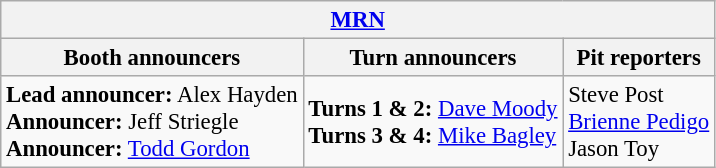<table class="wikitable" style="font-size: 95%">
<tr>
<th colspan="3"><a href='#'>MRN</a></th>
</tr>
<tr>
<th>Booth announcers</th>
<th>Turn announcers</th>
<th>Pit reporters</th>
</tr>
<tr>
<td><strong>Lead announcer:</strong> Alex Hayden<br><strong>Announcer:</strong> Jeff Striegle<br><strong>Announcer:</strong> <a href='#'>Todd Gordon</a></td>
<td><strong>Turns 1 & 2:</strong> <a href='#'>Dave Moody</a><br><strong>Turns 3 & 4:</strong> <a href='#'>Mike Bagley</a></td>
<td>Steve Post<br><a href='#'>Brienne Pedigo</a><br>Jason Toy</td>
</tr>
</table>
